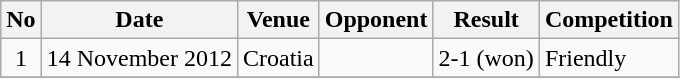<table class="wikitable">
<tr>
<th>No</th>
<th>Date</th>
<th>Venue</th>
<th>Opponent</th>
<th>Result</th>
<th>Competition</th>
</tr>
<tr>
<td align=center>1</td>
<td>14 November 2012</td>
<td>Croatia</td>
<td></td>
<td align="center">2-1 (won)</td>
<td>Friendly</td>
</tr>
<tr>
</tr>
</table>
